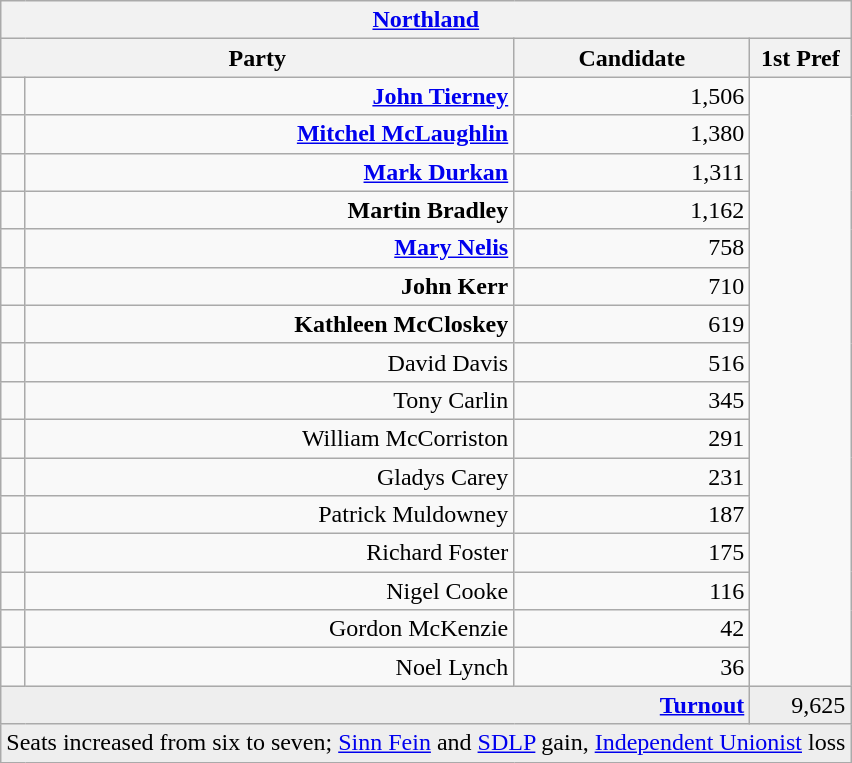<table class="wikitable">
<tr>
<th colspan="4" align="center"><a href='#'>Northland</a></th>
</tr>
<tr>
<th colspan="2" align="center" width=200>Party</th>
<th width=150>Candidate</th>
<th width=60>1st Pref</th>
</tr>
<tr>
<td></td>
<td align="right"><strong><a href='#'>John Tierney</a></strong></td>
<td align="right">1,506</td>
</tr>
<tr>
<td></td>
<td align="right"><strong><a href='#'>Mitchel McLaughlin</a></strong></td>
<td align="right">1,380</td>
</tr>
<tr>
<td></td>
<td align="right"><strong><a href='#'>Mark Durkan</a></strong></td>
<td align="right">1,311</td>
</tr>
<tr>
<td></td>
<td align="right"><strong>Martin Bradley</strong></td>
<td align="right">1,162</td>
</tr>
<tr>
<td></td>
<td align="right"><strong><a href='#'>Mary Nelis</a></strong></td>
<td align="right">758</td>
</tr>
<tr>
<td></td>
<td align="right"><strong>John Kerr</strong></td>
<td align="right">710</td>
</tr>
<tr>
<td></td>
<td align="right"><strong>Kathleen McCloskey</strong></td>
<td align="right">619</td>
</tr>
<tr>
<td></td>
<td align="right">David Davis</td>
<td align="right">516</td>
</tr>
<tr>
<td></td>
<td align="right">Tony Carlin</td>
<td align="right">345</td>
</tr>
<tr>
<td></td>
<td align="right">William McCorriston</td>
<td align="right">291</td>
</tr>
<tr>
<td></td>
<td align="right">Gladys Carey</td>
<td align="right">231</td>
</tr>
<tr>
<td></td>
<td align="right">Patrick Muldowney</td>
<td align="right">187</td>
</tr>
<tr>
<td></td>
<td align="right">Richard Foster</td>
<td align="right">175</td>
</tr>
<tr>
<td></td>
<td align="right">Nigel Cooke</td>
<td align="right">116</td>
</tr>
<tr>
<td></td>
<td align="right">Gordon McKenzie</td>
<td align="right">42</td>
</tr>
<tr>
<td></td>
<td align="right">Noel Lynch</td>
<td align="right">36</td>
</tr>
<tr bgcolor="EEEEEE">
<td colspan=3 align="right"><strong><a href='#'>Turnout</a></strong></td>
<td align="right">9,625</td>
</tr>
<tr>
<td colspan=4 bgcolor="EEEEEE">Seats increased from six to seven; <a href='#'>Sinn Fein</a> and <a href='#'>SDLP</a> gain, <a href='#'>Independent Unionist</a> loss</td>
</tr>
</table>
